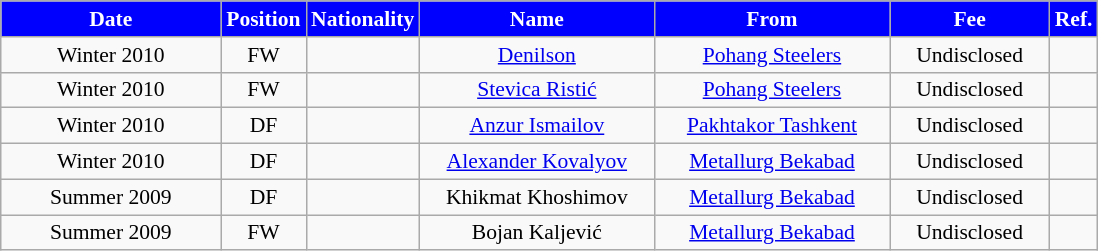<table class="wikitable"  style="text-align:center; font-size:90%; ">
<tr>
<th style="background:#00f; color:white; width:140px;">Date</th>
<th style="background:#00f; color:white; width:50px;">Position</th>
<th style="background:#00f; color:white; width:50px;">Nationality</th>
<th style="background:#00f; color:white; width:150px;">Name</th>
<th style="background:#00f; color:white; width:150px;">From</th>
<th style="background:#00f; color:white; width:100px;">Fee</th>
<th style="background:#00f; color:white; width:25px;">Ref.</th>
</tr>
<tr>
<td>Winter 2010</td>
<td>FW</td>
<td></td>
<td><a href='#'>Denilson</a></td>
<td><a href='#'>Pohang Steelers</a></td>
<td>Undisclosed</td>
<td></td>
</tr>
<tr>
<td>Winter 2010</td>
<td>FW</td>
<td></td>
<td><a href='#'>Stevica Ristić</a></td>
<td><a href='#'>Pohang Steelers</a></td>
<td>Undisclosed</td>
<td></td>
</tr>
<tr>
<td>Winter 2010</td>
<td>DF</td>
<td></td>
<td><a href='#'>Anzur Ismailov</a></td>
<td><a href='#'>Pakhtakor Tashkent</a></td>
<td>Undisclosed</td>
<td></td>
</tr>
<tr>
<td>Winter 2010</td>
<td>DF</td>
<td></td>
<td><a href='#'>Alexander Kovalyov</a></td>
<td><a href='#'>Metallurg Bekabad</a></td>
<td>Undisclosed</td>
<td></td>
</tr>
<tr>
<td>Summer 2009</td>
<td>DF</td>
<td></td>
<td>Khikmat Khoshimov</td>
<td><a href='#'>Metallurg Bekabad</a></td>
<td>Undisclosed</td>
<td></td>
</tr>
<tr>
<td>Summer 2009</td>
<td>FW</td>
<td></td>
<td>Bojan Kaljević</td>
<td><a href='#'>Metallurg Bekabad</a></td>
<td>Undisclosed</td>
<td></td>
</tr>
</table>
